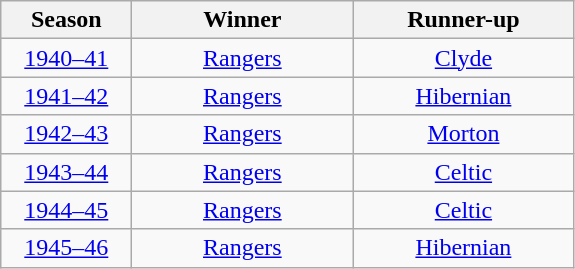<table class="wikitable" style="text-align:center">
<tr>
<th width=80>Season</th>
<th width=140>Winner</th>
<th width=140>Runner-up</th>
</tr>
<tr>
<td><a href='#'>1940–41</a></td>
<td><a href='#'>Rangers</a></td>
<td><a href='#'>Clyde</a></td>
</tr>
<tr>
<td><a href='#'>1941–42</a></td>
<td><a href='#'>Rangers</a></td>
<td><a href='#'>Hibernian</a></td>
</tr>
<tr>
<td><a href='#'>1942–43</a></td>
<td><a href='#'>Rangers</a></td>
<td><a href='#'>Morton</a></td>
</tr>
<tr>
<td><a href='#'>1943–44</a></td>
<td><a href='#'>Rangers</a></td>
<td><a href='#'>Celtic</a></td>
</tr>
<tr>
<td><a href='#'>1944–45</a></td>
<td><a href='#'>Rangers</a></td>
<td><a href='#'>Celtic</a></td>
</tr>
<tr>
<td><a href='#'>1945–46</a></td>
<td><a href='#'>Rangers</a></td>
<td><a href='#'>Hibernian</a></td>
</tr>
</table>
